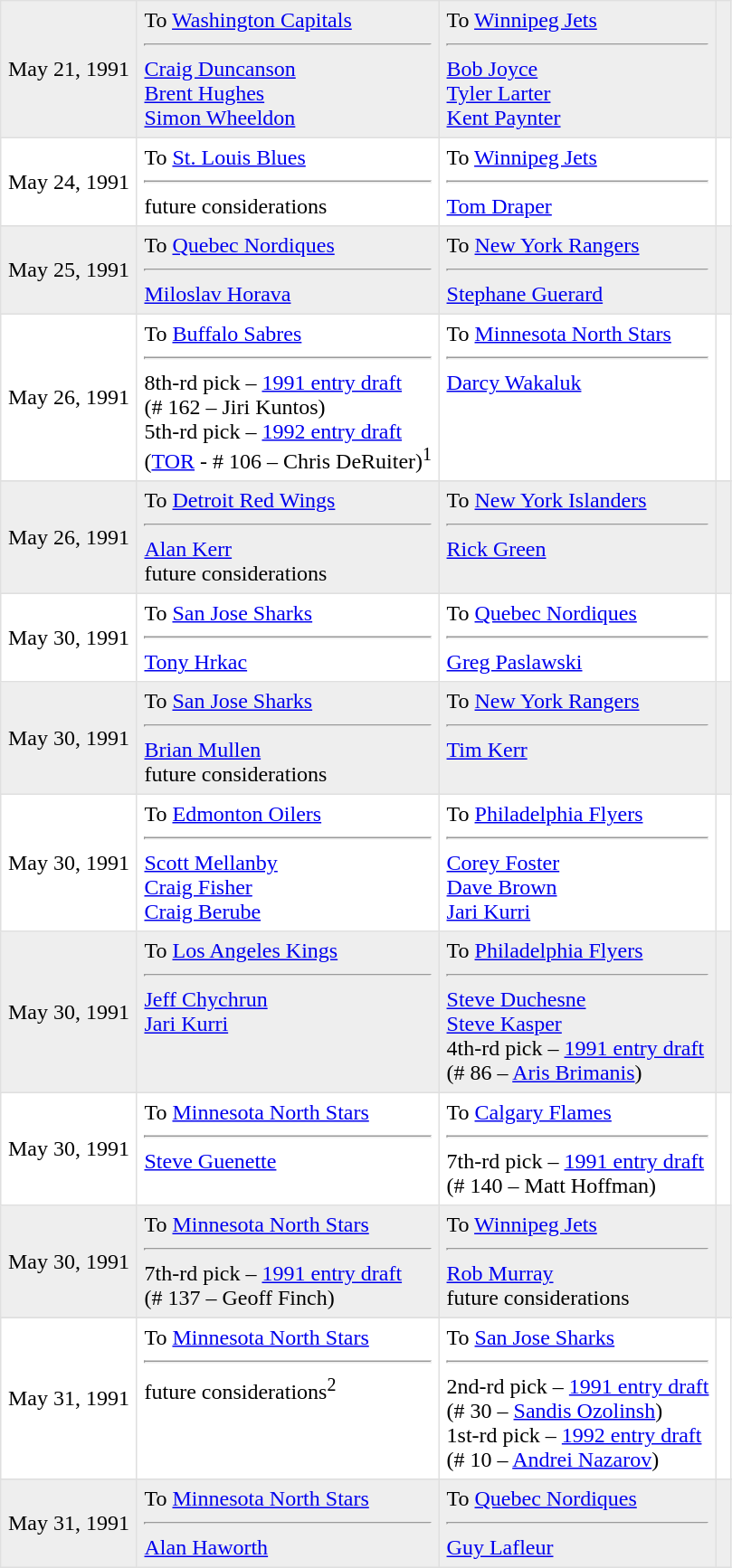<table border=1 style="border-collapse:collapse" bordercolor="#DFDFDF"  cellpadding="5">
<tr bgcolor="#eeeeee">
<td>May 21, 1991</td>
<td valign="top">To <a href='#'>Washington Capitals</a><hr><a href='#'>Craig Duncanson</a><br><a href='#'>Brent Hughes</a><br><a href='#'>Simon Wheeldon</a></td>
<td valign="top">To <a href='#'>Winnipeg Jets</a><hr><a href='#'>Bob Joyce</a><br><a href='#'>Tyler Larter</a><br><a href='#'>Kent Paynter</a></td>
<td></td>
</tr>
<tr>
<td>May 24, 1991</td>
<td valign="top">To <a href='#'>St. Louis Blues</a><hr>future considerations</td>
<td valign="top">To <a href='#'>Winnipeg Jets</a><hr><a href='#'>Tom Draper</a></td>
<td></td>
</tr>
<tr>
</tr>
<tr bgcolor="#eeeeee">
<td>May 25, 1991</td>
<td valign="top">To <a href='#'>Quebec Nordiques</a><hr><a href='#'>Miloslav Horava</a></td>
<td valign="top">To <a href='#'>New York Rangers</a><hr><a href='#'>Stephane Guerard</a></td>
<td></td>
</tr>
<tr>
<td>May 26, 1991</td>
<td valign="top">To <a href='#'>Buffalo Sabres</a><hr>8th-rd pick – <a href='#'>1991 entry draft</a><br>(# 162 – Jiri Kuntos)<br>5th-rd pick – <a href='#'>1992 entry draft</a><br>(<a href='#'>TOR</a> - # 106 – Chris DeRuiter)<sup>1</sup></td>
<td valign="top">To <a href='#'>Minnesota North Stars</a><hr><a href='#'>Darcy Wakaluk</a></td>
<td></td>
</tr>
<tr>
</tr>
<tr bgcolor="#eeeeee">
<td>May 26, 1991</td>
<td valign="top">To <a href='#'>Detroit Red Wings</a><hr><a href='#'>Alan Kerr</a><br>future considerations</td>
<td valign="top">To <a href='#'>New York Islanders</a><hr><a href='#'>Rick Green</a></td>
<td></td>
</tr>
<tr>
<td>May 30, 1991</td>
<td valign="top">To <a href='#'>San Jose Sharks</a><hr><a href='#'>Tony Hrkac</a></td>
<td valign="top">To <a href='#'>Quebec Nordiques</a><hr><a href='#'>Greg Paslawski</a></td>
<td></td>
</tr>
<tr bgcolor="#eeeeee">
<td>May 30, 1991</td>
<td valign="top">To <a href='#'>San Jose Sharks</a><hr><a href='#'>Brian Mullen</a><br>future considerations</td>
<td valign="top">To <a href='#'>New York Rangers</a><hr><a href='#'>Tim Kerr</a></td>
<td></td>
</tr>
<tr>
<td>May 30, 1991</td>
<td valign="top">To <a href='#'>Edmonton Oilers</a><hr><a href='#'>Scott Mellanby</a><br><a href='#'>Craig Fisher</a><br><a href='#'>Craig Berube</a></td>
<td valign="top">To <a href='#'>Philadelphia Flyers</a><hr><a href='#'>Corey Foster</a><br><a href='#'>Dave Brown</a><br><a href='#'>Jari Kurri</a></td>
<td></td>
</tr>
<tr bgcolor="#eeeeee">
<td>May 30, 1991</td>
<td valign="top">To <a href='#'>Los Angeles Kings</a><hr><a href='#'>Jeff Chychrun</a><br><a href='#'>Jari Kurri</a></td>
<td valign="top">To <a href='#'>Philadelphia Flyers</a><hr><a href='#'>Steve Duchesne</a><br><a href='#'>Steve Kasper</a><br>4th-rd pick – <a href='#'>1991 entry draft</a><br>(# 86 – <a href='#'>Aris Brimanis</a>)</td>
<td></td>
</tr>
<tr>
<td>May 30, 1991</td>
<td valign="top">To <a href='#'>Minnesota North Stars</a><hr><a href='#'>Steve Guenette</a></td>
<td valign="top">To <a href='#'>Calgary Flames</a><hr>7th-rd pick – <a href='#'>1991 entry draft</a><br>(# 140 – Matt Hoffman)</td>
<td></td>
</tr>
<tr bgcolor="#eeeeee">
<td>May 30, 1991</td>
<td valign="top">To <a href='#'>Minnesota North Stars</a><hr>7th-rd pick – <a href='#'>1991 entry draft</a><br>(# 137 – Geoff Finch)</td>
<td valign="top">To <a href='#'>Winnipeg Jets</a><hr><a href='#'>Rob Murray</a><br>future considerations</td>
<td></td>
</tr>
<tr>
</tr>
<tr>
<td>May 31, 1991</td>
<td valign="top">To <a href='#'>Minnesota North Stars</a><hr>future considerations<sup>2</sup></td>
<td valign="top">To <a href='#'>San Jose Sharks</a><hr>2nd-rd pick – <a href='#'>1991 entry draft</a><br>(# 30 – <a href='#'>Sandis Ozolinsh</a>)<br>1st-rd pick – <a href='#'>1992 entry draft</a><br>(# 10 – <a href='#'>Andrei Nazarov</a>)</td>
<td></td>
</tr>
<tr>
</tr>
<tr bgcolor="#eeeeee">
<td>May 31, 1991</td>
<td valign="top">To <a href='#'>Minnesota North Stars</a><hr><a href='#'>Alan Haworth</a></td>
<td valign="top">To <a href='#'>Quebec Nordiques</a><hr><a href='#'>Guy Lafleur</a></td>
<td></td>
</tr>
</table>
